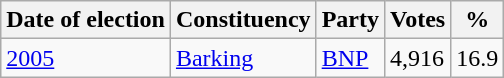<table class="wikitable">
<tr>
<th>Date of election</th>
<th>Constituency</th>
<th>Party</th>
<th>Votes</th>
<th>%</th>
</tr>
<tr>
<td><a href='#'>2005</a></td>
<td><a href='#'>Barking</a></td>
<td><a href='#'>BNP</a></td>
<td>4,916</td>
<td>16.9</td>
</tr>
</table>
